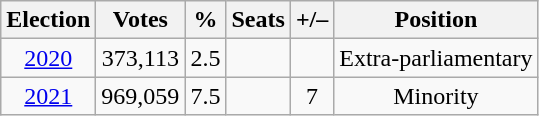<table class="wikitable" style="text-align:center">
<tr>
<th>Election</th>
<th>Votes</th>
<th>%</th>
<th>Seats</th>
<th>+/–</th>
<th>Position</th>
</tr>
<tr>
<td><a href='#'>2020</a></td>
<td>373,113</td>
<td>2.5</td>
<td></td>
<td></td>
<td>Extra-parliamentary</td>
</tr>
<tr>
<td><a href='#'>2021</a></td>
<td>969,059</td>
<td>7.5</td>
<td></td>
<td> 7</td>
<td>Minority</td>
</tr>
</table>
